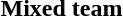<table>
<tr>
<th rowspan=2 style="text-align:left;">Mixed team</th>
<td rowspan=2></td>
<td rowspan=2></td>
<td></td>
</tr>
<tr>
<td></td>
</tr>
</table>
